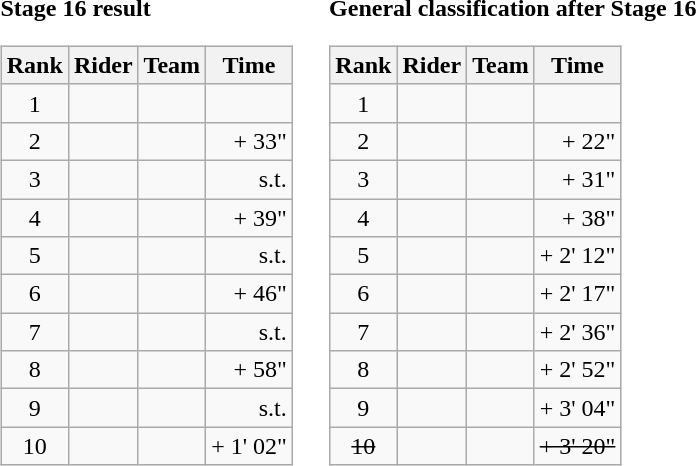<table>
<tr>
<td><strong>Stage 16 result</strong><br><table class="wikitable">
<tr>
<th scope="col">Rank</th>
<th scope="col">Rider</th>
<th scope="col">Team</th>
<th scope="col">Time</th>
</tr>
<tr>
<td style="text-align:center;">1</td>
<td></td>
<td></td>
<td style="text-align:right;"></td>
</tr>
<tr>
<td style="text-align:center;">2</td>
<td></td>
<td></td>
<td style="text-align:right;">+ 33"</td>
</tr>
<tr>
<td style="text-align:center;">3</td>
<td></td>
<td></td>
<td style="text-align:right;">s.t.</td>
</tr>
<tr>
<td style="text-align:center;">4</td>
<td></td>
<td></td>
<td style="text-align:right;">+ 39"</td>
</tr>
<tr>
<td style="text-align:center;">5</td>
<td></td>
<td></td>
<td style="text-align:right;">s.t.</td>
</tr>
<tr>
<td style="text-align:center;">6</td>
<td></td>
<td></td>
<td style="text-align:right;">+ 46"</td>
</tr>
<tr>
<td style="text-align:center;">7</td>
<td></td>
<td></td>
<td style="text-align:right;">s.t.</td>
</tr>
<tr>
<td style="text-align:center;">8</td>
<td></td>
<td></td>
<td style="text-align:right;">+ 58"</td>
</tr>
<tr>
<td style="text-align:center;">9</td>
<td></td>
<td></td>
<td style="text-align:right;">s.t.</td>
</tr>
<tr>
<td style="text-align:center;">10</td>
<td></td>
<td></td>
<td style="text-align:right;">+ 1' 02"</td>
</tr>
</table>
</td>
<td></td>
<td><strong>General classification after Stage 16</strong><br><table class="wikitable">
<tr>
<th scope="col">Rank</th>
<th scope="col">Rider</th>
<th scope="col">Team</th>
<th scope="col">Time</th>
</tr>
<tr>
<td style="text-align:center;">1</td>
<td></td>
<td></td>
<td style="text-align:right;"></td>
</tr>
<tr>
<td style="text-align:center;">2</td>
<td></td>
<td></td>
<td style="text-align:right;">+ 22"</td>
</tr>
<tr>
<td style="text-align:center;">3</td>
<td></td>
<td></td>
<td style="text-align:right;">+ 31"</td>
</tr>
<tr>
<td style="text-align:center;">4</td>
<td></td>
<td></td>
<td style="text-align:right;">+ 38"</td>
</tr>
<tr>
<td style="text-align:center;">5</td>
<td></td>
<td></td>
<td style="text-align:right;">+ 2' 12"</td>
</tr>
<tr>
<td style="text-align:center;">6</td>
<td></td>
<td></td>
<td style="text-align:right;">+ 2' 17"</td>
</tr>
<tr>
<td style="text-align:center;">7</td>
<td></td>
<td></td>
<td style="text-align:right;">+ 2' 36"</td>
</tr>
<tr>
<td style="text-align:center;">8</td>
<td></td>
<td></td>
<td style="text-align:right;">+ 2' 52"</td>
</tr>
<tr>
<td style="text-align:center;">9</td>
<td></td>
<td></td>
<td style="text-align:right;">+ 3' 04"</td>
</tr>
<tr>
<td style="text-align:center;"><s>10</s></td>
<td><s></s></td>
<td><s></s></td>
<td style="text-align:right;"><s>+ 3' 20"</s></td>
</tr>
</table>
</td>
</tr>
</table>
